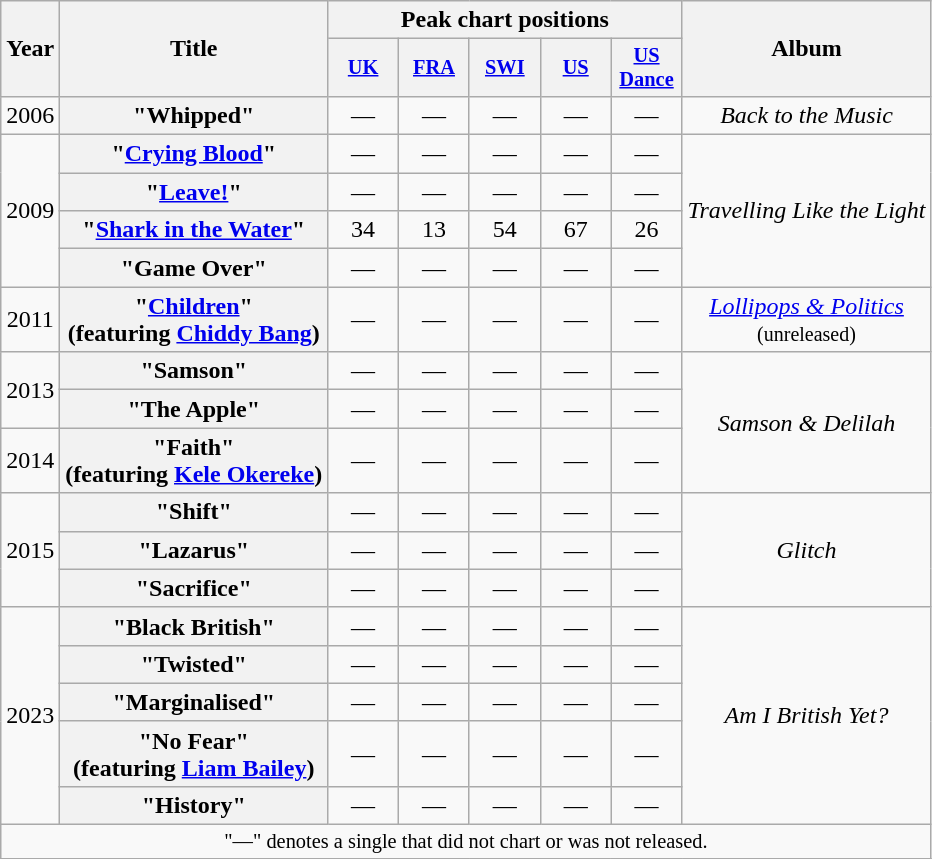<table class="wikitable plainrowheaders" style="text-align:center;">
<tr>
<th scope="col" rowspan="2">Year</th>
<th scope="col" rowspan="2">Title</th>
<th scope="col" colspan="5">Peak chart positions</th>
<th scope="col" rowspan="2">Album</th>
</tr>
<tr>
<th scope="col" style="width:3em;font-size:85%;"><a href='#'>UK</a><br></th>
<th scope="col" style="width:3em;font-size:85%;"><a href='#'>FRA</a><br></th>
<th scope="col" style="width:3em;font-size:85%;"><a href='#'>SWI</a><br></th>
<th scope="col" style="width:3em;font-size:85%;"><a href='#'>US</a><br></th>
<th scope="col" style="width:3em;font-size:85%;"><a href='#'>US Dance</a><br></th>
</tr>
<tr>
<td rowspan="1">2006</td>
<th scope="row">"Whipped"</th>
<td>—</td>
<td>—</td>
<td>—</td>
<td>—</td>
<td>—</td>
<td rowspan="1"><em>Back to the Music</em></td>
</tr>
<tr>
<td rowspan="4">2009</td>
<th scope="row">"<a href='#'>Crying Blood</a>"</th>
<td>—</td>
<td>—</td>
<td>—</td>
<td>—</td>
<td>—</td>
<td rowspan="4"><em>Travelling Like the Light</em></td>
</tr>
<tr>
<th scope="row">"<a href='#'>Leave!</a>"</th>
<td>—</td>
<td>—</td>
<td>—</td>
<td>—</td>
<td>—</td>
</tr>
<tr>
<th scope="row">"<a href='#'>Shark in the Water</a>"</th>
<td>34</td>
<td>13</td>
<td>54</td>
<td>67</td>
<td>26</td>
</tr>
<tr>
<th scope="row">"Game Over"</th>
<td>—</td>
<td>—</td>
<td>—</td>
<td>—</td>
<td>—</td>
</tr>
<tr>
<td>2011</td>
<th scope="row">"<a href='#'>Children</a>"<br><span>(featuring <a href='#'>Chiddy Bang</a>)</span></th>
<td>—</td>
<td>—</td>
<td>—</td>
<td>—</td>
<td>—</td>
<td><em><a href='#'>Lollipops & Politics</a></em><br><small>(unreleased)</small></td>
</tr>
<tr>
<td rowspan="2">2013</td>
<th scope="row">"Samson"</th>
<td>—</td>
<td>—</td>
<td>—</td>
<td>—</td>
<td>—</td>
<td rowspan="3"><em>Samson & Delilah</em></td>
</tr>
<tr>
<th scope="row">"The Apple"</th>
<td>—</td>
<td>—</td>
<td>—</td>
<td>—</td>
<td>—</td>
</tr>
<tr>
<td rowspan="1">2014</td>
<th scope="row">"Faith"<br><span>(featuring <a href='#'>Kele Okereke</a>)</span></th>
<td>—</td>
<td>—</td>
<td>—</td>
<td>—</td>
<td>—</td>
</tr>
<tr>
<td rowspan="3">2015</td>
<th scope="row">"Shift"</th>
<td>—</td>
<td>—</td>
<td>—</td>
<td>—</td>
<td>—</td>
<td rowspan="3"><em>Glitch</em></td>
</tr>
<tr>
<th scope="row">"Lazarus"</th>
<td>—</td>
<td>—</td>
<td>—</td>
<td>—</td>
<td>—</td>
</tr>
<tr>
<th scope="row">"Sacrifice"</th>
<td>—</td>
<td>—</td>
<td>—</td>
<td>—</td>
<td>—</td>
</tr>
<tr>
<td rowspan="5">2023</td>
<th scope="row">"Black British"</th>
<td>—</td>
<td>—</td>
<td>—</td>
<td>—</td>
<td>—</td>
<td rowspan="5"><em>Am I British Yet?</em></td>
</tr>
<tr>
<th scope="row">"Twisted"</th>
<td>—</td>
<td>—</td>
<td>—</td>
<td>—</td>
<td>—</td>
</tr>
<tr>
<th scope="row">"Marginalised"</th>
<td>—</td>
<td>—</td>
<td>—</td>
<td>—</td>
<td>—</td>
</tr>
<tr>
<th scope="row">"No Fear"<br><span>(featuring <a href='#'>Liam Bailey</a>)</span></th>
<td>—</td>
<td>—</td>
<td>—</td>
<td>—</td>
<td>—</td>
</tr>
<tr>
<th scope="row">"History"</th>
<td>—</td>
<td>—</td>
<td>—</td>
<td>—</td>
<td>—</td>
</tr>
<tr>
<td colspan="18" style="font-size:85%">"—" denotes a single that did not chart or was not released.</td>
</tr>
<tr>
</tr>
</table>
